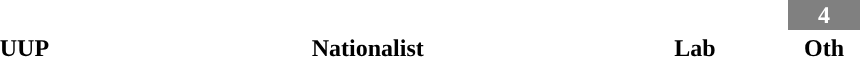<table style="width:50%; text-align:center;">
<tr style="color:white;">
<td style="background:"><strong>37</strong></td>
<td style="background:"><strong>7</strong></td>
<td style="background:"><strong>4</strong></td>
<td style="background:grey; width:7.7%;"><strong>4</strong></td>
</tr>
<tr>
<td><span><strong>UUP</strong></span></td>
<td><span><strong>Nationalist</strong></span></td>
<td><span><strong>Lab</strong></span></td>
<td><span><strong>Oth</strong></span></td>
</tr>
</table>
